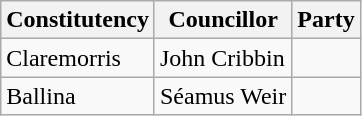<table class="wikitable">
<tr>
<th>Constitutency</th>
<th>Councillor</th>
<th colspan="2">Party</th>
</tr>
<tr>
<td>Claremorris</td>
<td>John Cribbin</td>
<td></td>
</tr>
<tr>
<td>Ballina</td>
<td>Séamus Weir</td>
<td></td>
</tr>
</table>
